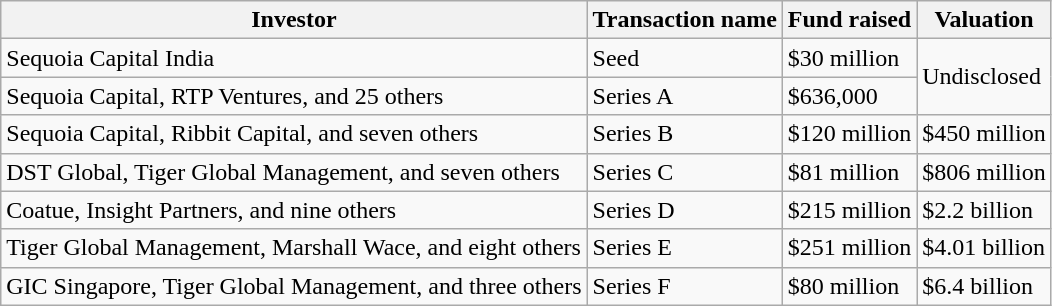<table class="wikitable">
<tr>
<th><strong>Investor</strong></th>
<th><strong>Transaction name</strong></th>
<th><strong>Fund raised</strong></th>
<th><strong>Valuation</strong></th>
</tr>
<tr>
<td>Sequoia Capital India</td>
<td>Seed</td>
<td>$30 million</td>
<td rowspan="2">Undisclosed</td>
</tr>
<tr>
<td>Sequoia Capital, RTP Ventures, and 25 others</td>
<td>Series A</td>
<td>$636,000</td>
</tr>
<tr>
<td>Sequoia Capital, Ribbit Capital, and seven others</td>
<td>Series B</td>
<td>$120 million</td>
<td> $450 million</td>
</tr>
<tr>
<td>DST Global, Tiger Global Management, and seven others</td>
<td>Series C</td>
<td>$81 million</td>
<td> $806 million</td>
</tr>
<tr>
<td>Coatue, Insight Partners, and nine others</td>
<td>Series D</td>
<td>$215 million</td>
<td> $2.2 billion</td>
</tr>
<tr>
<td>Tiger Global Management, Marshall Wace, and eight others</td>
<td>Series E</td>
<td>$251 million</td>
<td> $4.01 billion</td>
</tr>
<tr>
<td>GIC Singapore, Tiger Global Management, and three others</td>
<td>Series F</td>
<td>$80 million</td>
<td> $6.4 billion</td>
</tr>
</table>
